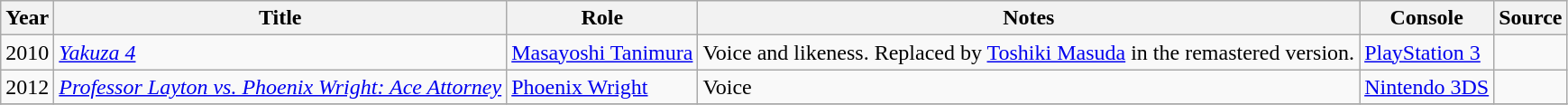<table class="wikitable sortable plainrowheaders" style="white-space:nowrap">
<tr>
<th>Year</th>
<th>Title</th>
<th>Role</th>
<th>Notes</th>
<th>Console</th>
<th>Source</th>
</tr>
<tr>
<td>2010</td>
<td><em><a href='#'>Yakuza 4</a></em></td>
<td><a href='#'>Masayoshi Tanimura</a></td>
<td>Voice and likeness. Replaced by <a href='#'>Toshiki Masuda</a> in the remastered version.</td>
<td><a href='#'>PlayStation 3</a></td>
<td></td>
</tr>
<tr>
<td>2012</td>
<td><em><a href='#'>Professor Layton vs. Phoenix Wright: Ace Attorney</a></em></td>
<td><a href='#'>Phoenix Wright</a></td>
<td>Voice</td>
<td><a href='#'>Nintendo 3DS</a></td>
<td></td>
</tr>
<tr>
</tr>
</table>
